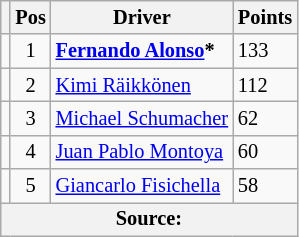<table class="wikitable" style="font-size: 85%;">
<tr>
<th></th>
<th>Pos</th>
<th>Driver</th>
<th>Points</th>
</tr>
<tr>
<td></td>
<td align="center">1</td>
<td> <strong><a href='#'>Fernando Alonso</a>*</strong></td>
<td>133</td>
</tr>
<tr>
<td></td>
<td align="center">2</td>
<td> <a href='#'>Kimi Räikkönen</a></td>
<td>112</td>
</tr>
<tr>
<td></td>
<td align="center">3</td>
<td> <a href='#'>Michael Schumacher</a></td>
<td>62</td>
</tr>
<tr>
<td></td>
<td align="center">4</td>
<td> <a href='#'>Juan Pablo Montoya</a></td>
<td>60</td>
</tr>
<tr>
<td></td>
<td align="center">5</td>
<td> <a href='#'>Giancarlo Fisichella</a></td>
<td>58</td>
</tr>
<tr>
<th colspan=4>Source:</th>
</tr>
</table>
